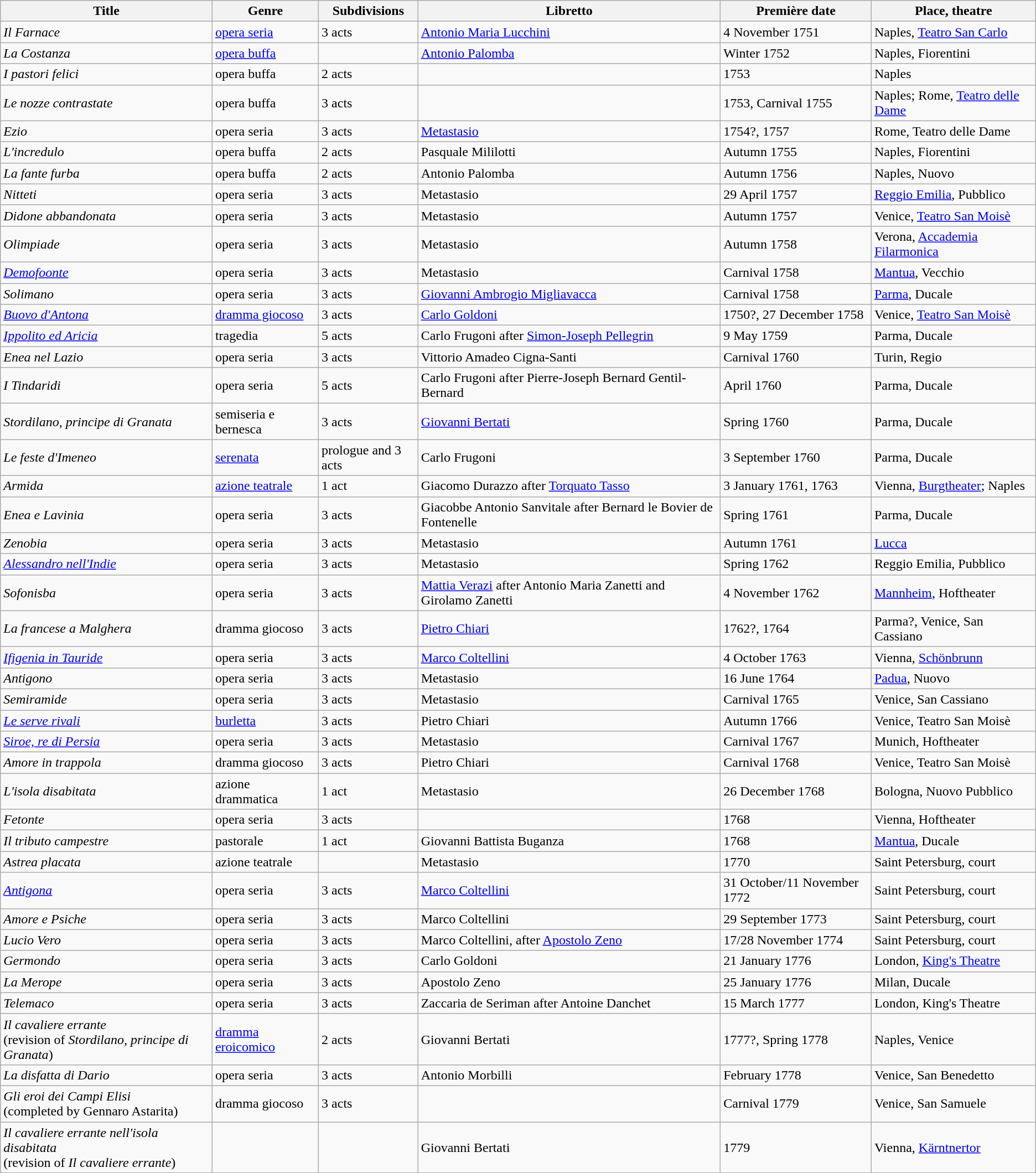<table class="wikitable sortable">
<tr>
<th>Title</th>
<th>Genre</th>
<th>Sub­divisions</th>
<th>Libretto</th>
<th>Première date</th>
<th>Place, theatre</th>
</tr>
<tr>
<td><em>Il Farnace</em></td>
<td><a href='#'>opera seria</a></td>
<td>3 acts</td>
<td><a href='#'>Antonio Maria Lucchini</a></td>
<td>4 November 1751</td>
<td>Naples, <a href='#'>Teatro San Carlo</a></td>
</tr>
<tr>
<td><em>La Costanza</em></td>
<td><a href='#'>opera buffa</a></td>
<td> </td>
<td><a href='#'>Antonio Palomba</a></td>
<td>Winter 1752</td>
<td>Naples, Fiorentini</td>
</tr>
<tr>
<td><em>I pastori felici</em></td>
<td>opera buffa</td>
<td>2 acts</td>
<td> </td>
<td>1753</td>
<td>Naples</td>
</tr>
<tr>
<td><em>Le nozze contrastate</em></td>
<td>opera buffa</td>
<td>3 acts</td>
<td></td>
<td>1753, Carnival 1755</td>
<td>Naples; Rome, <a href='#'>Teatro delle Dame</a></td>
</tr>
<tr>
<td><em>Ezio</em></td>
<td>opera seria</td>
<td>3 acts</td>
<td><a href='#'>Metastasio</a></td>
<td>1754?, 1757</td>
<td>Rome, Teatro delle Dame</td>
</tr>
<tr>
<td><em>L'incredulo</em></td>
<td>opera buffa</td>
<td>2 acts</td>
<td>Pasquale Mililotti</td>
<td>Autumn 1755</td>
<td>Naples, Fiorentini</td>
</tr>
<tr>
<td><em>La fante furba</em></td>
<td>opera buffa</td>
<td>2 acts</td>
<td>Antonio Palomba</td>
<td>Autumn 1756</td>
<td>Naples, Nuovo</td>
</tr>
<tr>
<td><em>Nitteti</em></td>
<td>opera seria</td>
<td>3 acts</td>
<td>Metastasio</td>
<td>29 April 1757</td>
<td><a href='#'>Reggio Emilia</a>, Pubblico</td>
</tr>
<tr>
<td><em>Didone abbandonata</em></td>
<td>opera seria</td>
<td>3 acts</td>
<td>Metastasio</td>
<td>Autumn 1757</td>
<td>Venice, <a href='#'>Teatro San Moisè</a></td>
</tr>
<tr>
<td><em>Olimpiade</em></td>
<td>opera seria</td>
<td>3 acts</td>
<td>Metastasio</td>
<td>Autumn 1758</td>
<td>Verona, <a href='#'>Accademia Filarmonica</a></td>
</tr>
<tr>
<td><em><a href='#'>Demofoonte</a></em></td>
<td>opera seria</td>
<td>3 acts</td>
<td>Metastasio</td>
<td>Carnival 1758</td>
<td><a href='#'>Mantua</a>, Vecchio</td>
</tr>
<tr>
<td><em>Solimano</em></td>
<td>opera seria</td>
<td>3 acts</td>
<td><a href='#'>Giovanni Ambrogio Migliavacca</a></td>
<td>Carnival 1758</td>
<td><a href='#'>Parma</a>, Ducale</td>
</tr>
<tr>
<td><em><a href='#'>Buovo d'Antona</a></em></td>
<td><a href='#'>dramma giocoso</a></td>
<td>3 acts</td>
<td><a href='#'>Carlo Goldoni</a></td>
<td>1750?, 27 December 1758</td>
<td>Venice, <a href='#'>Teatro San Moisè</a></td>
</tr>
<tr>
<td><em><a href='#'>Ippolito ed Aricia</a></em></td>
<td>tragedia</td>
<td>5 acts</td>
<td>Carlo Frugoni after <a href='#'>Simon-Joseph Pellegrin</a></td>
<td> 9 May 1759</td>
<td>Parma, Ducale</td>
</tr>
<tr>
<td><em>Enea nel Lazio</em></td>
<td>opera seria</td>
<td>3 acts</td>
<td>Vittorio Amadeo Cigna-Santi</td>
<td>Carnival 1760</td>
<td>Turin, Regio</td>
</tr>
<tr>
<td><em>I Tindaridi</em></td>
<td>opera seria</td>
<td>5 acts</td>
<td>Carlo Frugoni after Pierre-Joseph Bernard Gentil-Bernard</td>
<td>April 1760</td>
<td>Parma, Ducale</td>
</tr>
<tr>
<td><em>Stordilano, principe di Granata</em></td>
<td>semiseria e bernesca</td>
<td>3 acts</td>
<td><a href='#'>Giovanni Bertati</a></td>
<td>Spring 1760</td>
<td>Parma, Ducale</td>
</tr>
<tr>
<td><em>Le feste d'Imeneo</em></td>
<td><a href='#'>serenata</a></td>
<td>prologue and 3 acts</td>
<td>Carlo Frugoni</td>
<td>3 September 1760</td>
<td>Parma, Ducale</td>
</tr>
<tr>
<td><em>Armida</em></td>
<td><a href='#'>azione teatrale</a></td>
<td>1 act</td>
<td>Giacomo Durazzo after <a href='#'>Torquato Tasso</a></td>
<td>3 January 1761, 1763</td>
<td>Vienna, <a href='#'>Burgtheater</a>; Naples</td>
</tr>
<tr>
<td><em>Enea e Lavinia</em></td>
<td>opera seria</td>
<td>3 acts</td>
<td>Giacobbe Antonio Sanvitale after Bernard le Bovier de Fontenelle</td>
<td>Spring 1761</td>
<td>Parma, Ducale</td>
</tr>
<tr>
<td><em>Zenobia</em></td>
<td>opera seria</td>
<td>3 acts</td>
<td>Metastasio</td>
<td>Autumn 1761</td>
<td><a href='#'>Lucca</a></td>
</tr>
<tr>
<td><em><a href='#'>Alessandro nell'Indie</a></em></td>
<td>opera seria</td>
<td>3 acts</td>
<td>Metastasio</td>
<td>Spring 1762</td>
<td>Reggio Emilia, Pubblico</td>
</tr>
<tr>
<td><em>Sofonisba</em></td>
<td>opera seria</td>
<td>3 acts</td>
<td><a href='#'>Mattia Verazi</a> after Antonio Maria Zanetti and Girolamo Zanetti</td>
<td>4 November 1762</td>
<td><a href='#'>Mannheim</a>, Hoftheater</td>
</tr>
<tr>
<td><em>La francese a Malghera</em></td>
<td>dramma giocoso</td>
<td>3 acts</td>
<td><a href='#'>Pietro Chiari</a></td>
<td>1762?, 1764</td>
<td>Parma?, Venice, San Cassiano</td>
</tr>
<tr>
<td><em><a href='#'>Ifigenia in Tauride</a></em></td>
<td>opera seria</td>
<td>3 acts</td>
<td><a href='#'>Marco Coltellini</a></td>
<td>4 October 1763</td>
<td>Vienna, <a href='#'>Schönbrunn</a></td>
</tr>
<tr>
<td><em>Antigono</em></td>
<td>opera seria</td>
<td>3 acts</td>
<td>Metastasio</td>
<td>16 June 1764</td>
<td><a href='#'>Padua</a>, Nuovo</td>
</tr>
<tr>
<td><em>Semiramide</em></td>
<td>opera seria</td>
<td>3 acts</td>
<td>Metastasio</td>
<td>Carnival 1765</td>
<td>Venice, San Cassiano</td>
</tr>
<tr>
<td><em><a href='#'>Le serve rivali</a></em></td>
<td><a href='#'>burletta</a></td>
<td>3 acts</td>
<td>Pietro Chiari</td>
<td>Autumn 1766</td>
<td>Venice, Teatro San Moisè</td>
</tr>
<tr>
<td><em><a href='#'>Siroe, re di Persia</a></em></td>
<td>opera seria</td>
<td>3 acts</td>
<td>Metastasio</td>
<td>Carnival 1767</td>
<td>Munich, Hoftheater</td>
</tr>
<tr>
<td><em>Amore in trappola</em></td>
<td>dramma giocoso</td>
<td>3 acts</td>
<td>Pietro Chiari</td>
<td>Carnival 1768</td>
<td>Venice, Teatro San Moisè</td>
</tr>
<tr>
<td><em>L'isola disabitata</em></td>
<td>azione drammatica</td>
<td>1 act</td>
<td>Metastasio</td>
<td>26 December 1768</td>
<td>Bologna, Nuovo Pubblico</td>
</tr>
<tr>
<td><em>Fetonte</em></td>
<td>opera seria</td>
<td>3 acts</td>
<td> </td>
<td>1768</td>
<td>Vienna, Hoftheater</td>
</tr>
<tr>
<td><em>Il tributo campestre</em></td>
<td>pastorale</td>
<td>1 act</td>
<td>Giovanni Battista Buganza</td>
<td>1768</td>
<td><a href='#'>Mantua</a>, Ducale</td>
</tr>
<tr>
<td><em>Astrea placata</em></td>
<td>azione teatrale</td>
<td> </td>
<td>Metastasio</td>
<td>1770</td>
<td>Saint Petersburg, court</td>
</tr>
<tr>
<td><em><a href='#'>Antigona</a></em></td>
<td>opera seria</td>
<td>3 acts</td>
<td><a href='#'>Marco Coltellini</a></td>
<td>31 October/11 November 1772</td>
<td>Saint Petersburg, court</td>
</tr>
<tr>
<td><em>Amore e Psiche</em></td>
<td>opera seria</td>
<td>3 acts</td>
<td>Marco Coltellini</td>
<td>29 September 1773</td>
<td>Saint Petersburg, court</td>
</tr>
<tr>
<td><em>Lucio Vero</em></td>
<td>opera seria</td>
<td>3 acts</td>
<td>Marco Coltellini, after <a href='#'>Apostolo Zeno</a></td>
<td>17/28 November 1774</td>
<td>Saint Petersburg, court</td>
</tr>
<tr>
<td><em>Germondo</em></td>
<td>opera seria</td>
<td>3 acts</td>
<td>Carlo Goldoni</td>
<td>21 January 1776</td>
<td>London, <a href='#'>King's Theatre</a></td>
</tr>
<tr>
<td><em>La Merope</em></td>
<td>opera seria</td>
<td>3 acts</td>
<td>Apostolo Zeno</td>
<td>25 January 1776</td>
<td>Milan, Ducale</td>
</tr>
<tr>
<td><em>Telemaco</em></td>
<td>opera seria</td>
<td>3 acts</td>
<td>Zaccaria de Seriman after Antoine Danchet</td>
<td>15 March 1777</td>
<td>London, King's Theatre</td>
</tr>
<tr>
<td><em>Il cavaliere errante</em><br>(revision of <em>Stordilano, principe di Granata</em>)</td>
<td><a href='#'>dramma eroicomico</a></td>
<td>2 acts</td>
<td>Giovanni Bertati</td>
<td>1777?, Spring 1778</td>
<td>Naples, Venice</td>
</tr>
<tr>
<td><em>La disfatta di Dario</em></td>
<td>opera seria</td>
<td>3 acts</td>
<td>Antonio Morbilli</td>
<td>February 1778</td>
<td>Venice, San Benedetto</td>
</tr>
<tr>
<td><em>Gli eroi dei Campi Elisi</em><br>(completed by Gennaro Astarita)</td>
<td>dramma giocoso</td>
<td>3 acts</td>
<td> </td>
<td>Carnival 1779</td>
<td>Venice, San Samuele</td>
</tr>
<tr>
<td><em>Il cavaliere errante nell'isola disabitata</em><br>(revision of <em>Il cavaliere errante</em>)</td>
<td> </td>
<td> </td>
<td>Giovanni Bertati</td>
<td>1779</td>
<td>Vienna, <a href='#'>Kärntnertor</a></td>
</tr>
</table>
